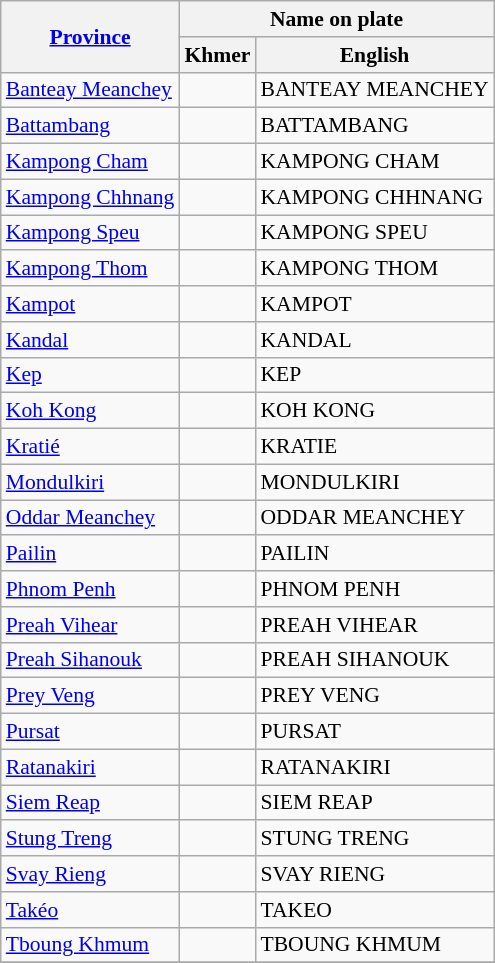<table class="wikitable" style="font-size:90%;">
<tr>
<th rowspan="2"><a href='#'>Province</a></th>
<th colspan="2">Name on plate</th>
</tr>
<tr>
<th>Khmer</th>
<th>English</th>
</tr>
<tr>
<td><a href='#'>Banteay Meanchey</a></td>
<td></td>
<td>BANTEAY MEANCHEY</td>
</tr>
<tr>
<td><a href='#'>Battambang</a></td>
<td></td>
<td>BATTAMBANG</td>
</tr>
<tr>
<td><a href='#'>Kampong Cham</a></td>
<td></td>
<td>KAMPONG CHAM</td>
</tr>
<tr>
<td><a href='#'>Kampong Chhnang</a></td>
<td></td>
<td>KAMPONG CHHNANG</td>
</tr>
<tr>
<td><a href='#'>Kampong Speu</a></td>
<td></td>
<td>KAMPONG SPEU</td>
</tr>
<tr>
<td><a href='#'>Kampong Thom</a></td>
<td></td>
<td>KAMPONG THOM</td>
</tr>
<tr>
<td><a href='#'>Kampot</a></td>
<td></td>
<td>KAMPOT</td>
</tr>
<tr>
<td><a href='#'>Kandal</a></td>
<td></td>
<td>KANDAL</td>
</tr>
<tr>
<td><a href='#'>Kep</a></td>
<td></td>
<td>KEP</td>
</tr>
<tr>
<td><a href='#'>Koh Kong</a></td>
<td></td>
<td>KOH KONG</td>
</tr>
<tr>
<td><a href='#'>Kratié</a></td>
<td></td>
<td>KRATIE</td>
</tr>
<tr>
<td><a href='#'>Mondulkiri</a></td>
<td></td>
<td>MONDULKIRI</td>
</tr>
<tr>
<td><a href='#'>Oddar Meanchey</a></td>
<td></td>
<td>ODDAR MEANCHEY</td>
</tr>
<tr>
<td><a href='#'>Pailin</a></td>
<td></td>
<td>PAILIN</td>
</tr>
<tr>
<td><a href='#'>Phnom Penh</a></td>
<td></td>
<td>PHNOM PENH</td>
</tr>
<tr>
<td><a href='#'>Preah Vihear</a></td>
<td></td>
<td>PREAH VIHEAR</td>
</tr>
<tr>
<td><a href='#'>Preah Sihanouk</a></td>
<td></td>
<td>PREAH SIHANOUK</td>
</tr>
<tr>
<td><a href='#'>Prey Veng</a></td>
<td></td>
<td>PREY VENG</td>
</tr>
<tr>
<td><a href='#'>Pursat</a></td>
<td></td>
<td>PURSAT</td>
</tr>
<tr>
<td><a href='#'>Ratanakiri</a></td>
<td></td>
<td>RATANAKIRI</td>
</tr>
<tr>
<td><a href='#'>Siem Reap</a></td>
<td></td>
<td>SIEM REAP</td>
</tr>
<tr>
<td><a href='#'>Stung Treng</a></td>
<td></td>
<td>STUNG TRENG</td>
</tr>
<tr>
<td><a href='#'>Svay Rieng</a></td>
<td></td>
<td>SVAY RIENG</td>
</tr>
<tr>
<td><a href='#'>Takéo</a></td>
<td></td>
<td>TAKEO</td>
</tr>
<tr>
<td><a href='#'>Tboung Khmum</a></td>
<td></td>
<td>TBOUNG KHMUM</td>
</tr>
<tr>
</tr>
</table>
